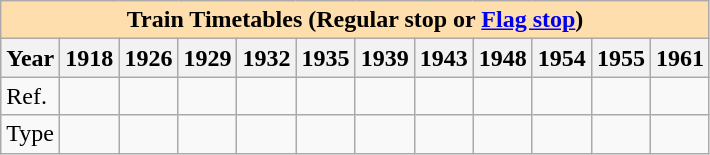<table class="wikitable">
<tr>
<th colspan="12" style="background:#ffdead;">Train Timetables (Regular stop or <a href='#'>Flag stop</a>)</th>
</tr>
<tr>
<th>Year</th>
<th>1918</th>
<th>1926</th>
<th>1929</th>
<th>1932</th>
<th>1935</th>
<th>1939</th>
<th>1943</th>
<th>1948</th>
<th>1954</th>
<th>1955</th>
<th>1961</th>
</tr>
<tr>
<td>Ref.</td>
<td></td>
<td></td>
<td></td>
<td></td>
<td></td>
<td></td>
<td></td>
<td></td>
<td></td>
<td></td>
<td></td>
</tr>
<tr>
<td>Type</td>
<td></td>
<td></td>
<td></td>
<td></td>
<td></td>
<td></td>
<td></td>
<td></td>
<td></td>
<td></td>
<td></td>
</tr>
</table>
